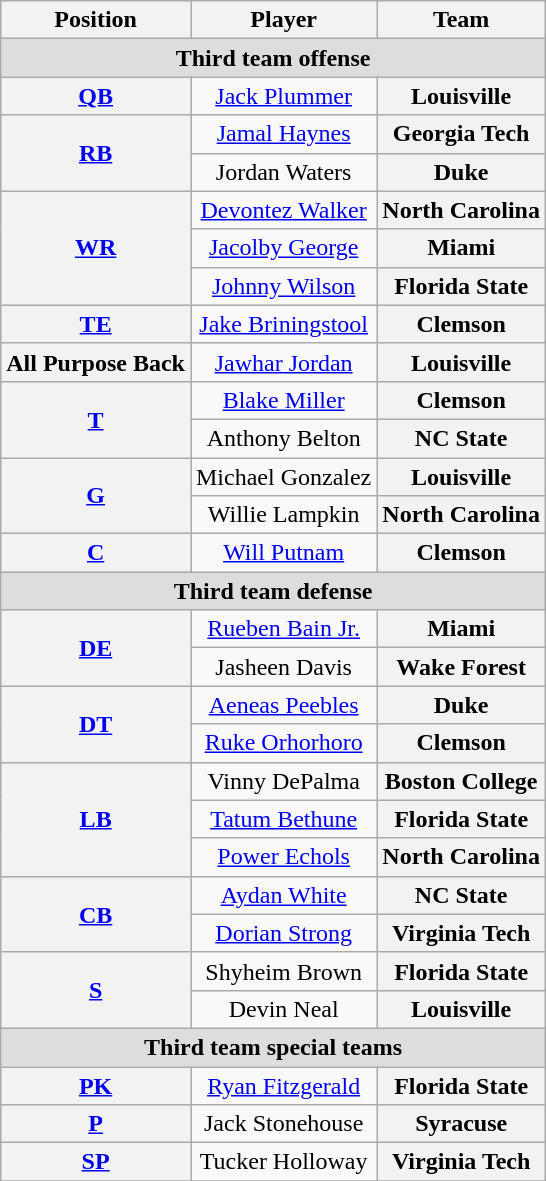<table class="wikitable">
<tr>
<th>Position</th>
<th>Player</th>
<th>Team</th>
</tr>
<tr>
<td colspan="4" style="text-align:center; background:#ddd;"><strong>Third team offense</strong></td>
</tr>
<tr style="text-align:center;">
<th rowspan="1"><a href='#'>QB</a></th>
<td><a href='#'>Jack Plummer</a></td>
<th style=>Louisville</th>
</tr>
<tr style="text-align:center;">
<th rowspan="2"><a href='#'>RB</a></th>
<td><a href='#'>Jamal Haynes</a></td>
<th style=>Georgia Tech</th>
</tr>
<tr style="text-align:center;">
<td>Jordan Waters</td>
<th style=>Duke</th>
</tr>
<tr style="text-align:center;">
<th rowspan="3"><a href='#'>WR</a></th>
<td><a href='#'>Devontez Walker</a></td>
<th style=>North Carolina</th>
</tr>
<tr style="text-align:center;">
<td><a href='#'>Jacolby George</a></td>
<th style=>Miami</th>
</tr>
<tr style="text-align:center;">
<td><a href='#'>Johnny Wilson</a></td>
<th style=>Florida State</th>
</tr>
<tr style="text-align:center;">
<th rowspan="1"><a href='#'>TE</a></th>
<td><a href='#'>Jake Briningstool</a></td>
<th style=>Clemson</th>
</tr>
<tr style="text-align:center;">
<th rowspan="1">All Purpose Back</th>
<td><a href='#'>Jawhar Jordan</a></td>
<th style=>Louisville</th>
</tr>
<tr style="text-align:center;">
<th rowspan="2"><a href='#'>T</a></th>
<td><a href='#'>Blake Miller</a></td>
<th style=>Clemson</th>
</tr>
<tr style="text-align:center;">
<td>Anthony Belton</td>
<th style=>NC State</th>
</tr>
<tr style="text-align:center;">
<th rowspan="2"><a href='#'>G</a></th>
<td>Michael Gonzalez</td>
<th style=>Louisville</th>
</tr>
<tr style="text-align:center;">
<td>Willie Lampkin</td>
<th style=>North Carolina</th>
</tr>
<tr style="text-align:center;">
<th rowspan="1"><a href='#'>C</a></th>
<td><a href='#'>Will Putnam</a></td>
<th style=>Clemson</th>
</tr>
<tr style="text-align:center;">
<td colspan="4" style="text-align:center; background:#ddd;"><strong>Third team defense</strong></td>
</tr>
<tr style="text-align:center;">
<th rowspan="2"><a href='#'>DE</a></th>
<td><a href='#'>Rueben Bain Jr.</a></td>
<th style=>Miami</th>
</tr>
<tr style="text-align:center;">
<td>Jasheen Davis</td>
<th style=>Wake Forest</th>
</tr>
<tr style="text-align:center;">
<th rowspan="2"><a href='#'>DT</a></th>
<td><a href='#'>Aeneas Peebles</a></td>
<th style=>Duke</th>
</tr>
<tr style="text-align:center;">
<td><a href='#'>Ruke Orhorhoro</a></td>
<th style=>Clemson</th>
</tr>
<tr style="text-align:center;">
<th rowspan="3"><a href='#'>LB</a></th>
<td>Vinny DePalma</td>
<th style=>Boston College</th>
</tr>
<tr style="text-align:center;">
<td><a href='#'>Tatum Bethune</a></td>
<th style=>Florida State</th>
</tr>
<tr style="text-align:center;">
<td><a href='#'>Power Echols</a></td>
<th style=>North Carolina</th>
</tr>
<tr style="text-align:center;">
<th rowspan="2"><a href='#'>CB</a></th>
<td><a href='#'>Aydan White</a></td>
<th style=>NC State</th>
</tr>
<tr style="text-align:center;">
<td><a href='#'>Dorian Strong</a></td>
<th style=>Virginia Tech</th>
</tr>
<tr style="text-align:center;">
<th rowspan="2"><a href='#'>S</a></th>
<td>Shyheim Brown</td>
<th style=>Florida State</th>
</tr>
<tr style="text-align:center;">
<td>Devin Neal</td>
<th style=>Louisville</th>
</tr>
<tr>
<td colspan="4" style="text-align:center; background:#ddd;"><strong>Third team special teams</strong></td>
</tr>
<tr style="text-align:center;">
<th rowspan="1"><a href='#'>PK</a></th>
<td><a href='#'>Ryan Fitzgerald</a></td>
<th style=>Florida State</th>
</tr>
<tr style="text-align:center;">
<th rowspan="1"><a href='#'>P</a></th>
<td>Jack Stonehouse</td>
<th style=>Syracuse</th>
</tr>
<tr style="text-align:center;">
<th rowspan="1"><a href='#'>SP</a></th>
<td>Tucker Holloway</td>
<th style=>Virginia Tech</th>
</tr>
<tr>
</tr>
</table>
